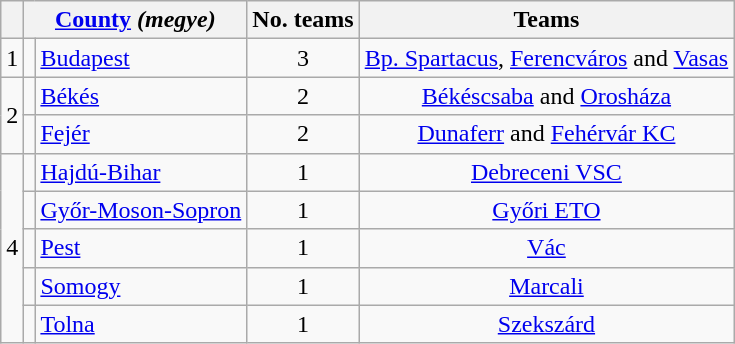<table class="wikitable">
<tr>
<th></th>
<th colspan=2><a href='#'>County</a> <em>(megye)</em></th>
<th>No. teams</th>
<th>Teams</th>
</tr>
<tr>
<td rowspan=1>1</td>
<td align=center></td>
<td><a href='#'>Budapest</a></td>
<td align=center>3</td>
<td align=center><a href='#'>Bp. Spartacus</a>, <a href='#'>Ferencváros</a> and <a href='#'>Vasas</a></td>
</tr>
<tr>
<td rowspan=2>2</td>
<td align=center></td>
<td><a href='#'>Békés</a></td>
<td align=center>2</td>
<td align=center><a href='#'>Békéscsaba</a> and <a href='#'>Orosháza</a></td>
</tr>
<tr>
<td align=center></td>
<td><a href='#'>Fejér</a></td>
<td align=center>2</td>
<td align=center><a href='#'>Dunaferr</a> and <a href='#'>Fehérvár KC</a></td>
</tr>
<tr>
<td rowspan=5>4</td>
<td align=center></td>
<td><a href='#'>Hajdú-Bihar</a></td>
<td align=center>1</td>
<td align=center><a href='#'>Debreceni VSC</a></td>
</tr>
<tr>
<td align=center></td>
<td><a href='#'>Győr-Moson-Sopron</a></td>
<td align=center>1</td>
<td align=center><a href='#'>Győri ETO</a></td>
</tr>
<tr>
<td align=center></td>
<td><a href='#'>Pest</a></td>
<td align=center>1</td>
<td align=center><a href='#'>Vác</a></td>
</tr>
<tr>
<td align=center></td>
<td><a href='#'>Somogy</a></td>
<td align=center>1</td>
<td align=center><a href='#'>Marcali</a></td>
</tr>
<tr>
<td align=center></td>
<td><a href='#'>Tolna</a></td>
<td align=center>1</td>
<td align=center><a href='#'>Szekszárd</a></td>
</tr>
</table>
